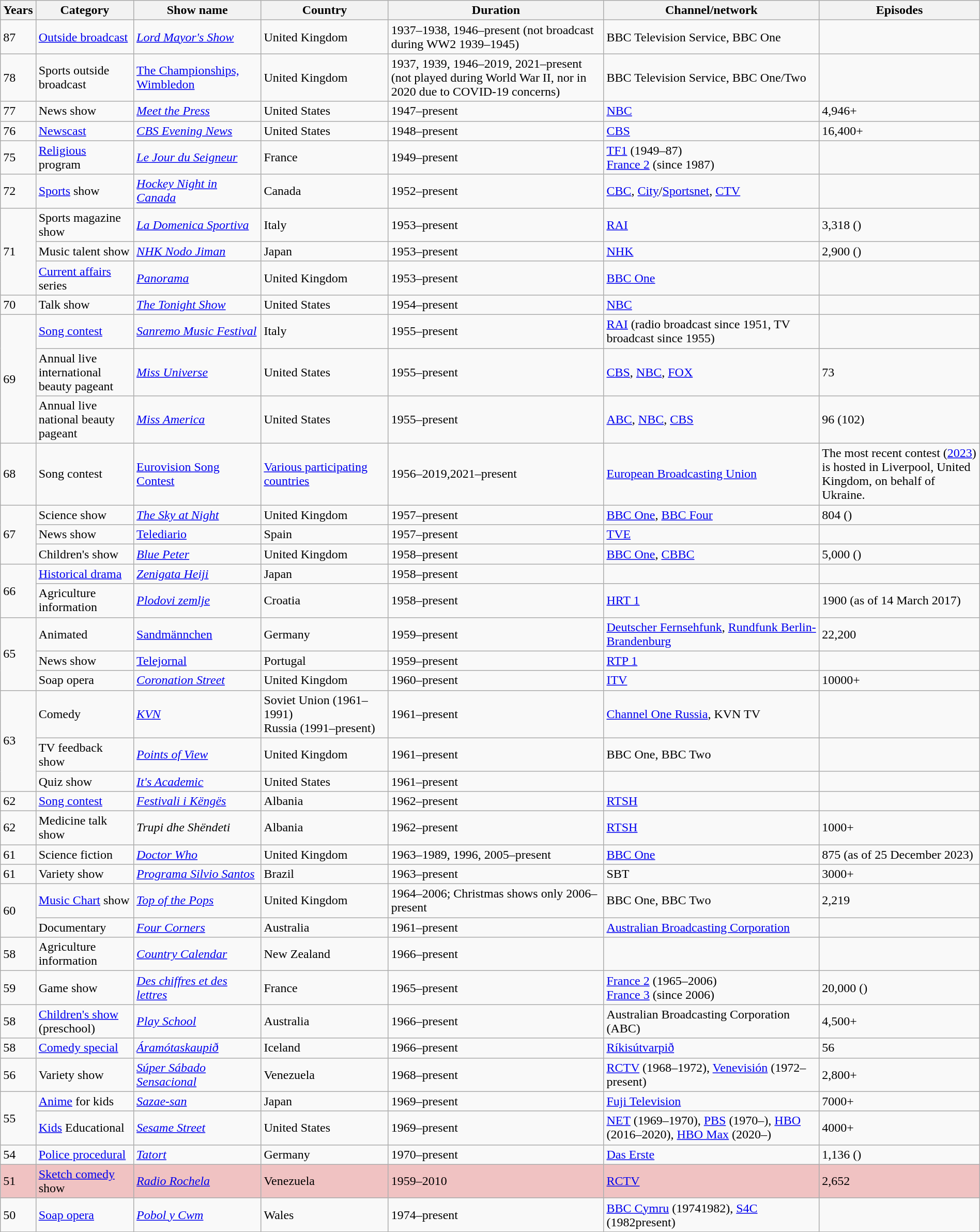<table class="wikitable sortable mw-collapsible" cellpadding="2" style="width: 100%;">
<tr>
<th>Years</th>
<th style="width: 10%;">Category</th>
<th style="width: 13%;">Show name</th>
<th style="width: 13%;">Country</th>
<th style="width: 22%;">Duration</th>
<th style="width: 22%;">Channel/network</th>
<th data-sort-type="number">Episodes</th>
</tr>
<tr>
<td>87</td>
<td><a href='#'>Outside broadcast</a></td>
<td><em><a href='#'>Lord Mayor's Show</a></em></td>
<td> United Kingdom</td>
<td>1937–1938, 1946–present (not broadcast during WW2 1939–1945)</td>
<td>BBC Television Service, BBC One</td>
<td></td>
</tr>
<tr>
<td>78</td>
<td>Sports outside broadcast</td>
<td><a href='#'>The Championships, Wimbledon</a></td>
<td> United Kingdom</td>
<td>1937, 1939, 1946–2019, 2021–present (not played during World War II, nor in 2020 due to COVID-19 concerns)</td>
<td>BBC Television Service, BBC One/Two</td>
<td></td>
</tr>
<tr>
<td>77</td>
<td>News show</td>
<td><em><a href='#'>Meet the Press</a></em></td>
<td> United States</td>
<td>1947–present</td>
<td><a href='#'>NBC</a></td>
<td>4,946+</td>
</tr>
<tr>
<td>76</td>
<td><a href='#'>Newscast</a></td>
<td><em><a href='#'>CBS Evening News</a></em></td>
<td> United States</td>
<td>1948–present</td>
<td><a href='#'>CBS</a></td>
<td>16,400+</td>
</tr>
<tr>
<td>75</td>
<td><a href='#'>Religious</a> program</td>
<td><em><a href='#'>Le Jour du Seigneur</a></em></td>
<td> France</td>
<td>1949–present</td>
<td><a href='#'>TF1</a> (1949–87)<br><a href='#'>France 2</a> (since 1987)</td>
<td></td>
</tr>
<tr>
<td>72</td>
<td><a href='#'>Sports</a> show</td>
<td><em><a href='#'>Hockey Night in Canada</a></em></td>
<td> Canada</td>
<td>1952–present</td>
<td><a href='#'>CBC</a>, <a href='#'>City</a>/<a href='#'>Sportsnet</a>, <a href='#'>CTV</a></td>
<td></td>
</tr>
<tr>
<td rowspan="3">71</td>
<td>Sports magazine show</td>
<td><em><a href='#'>La Domenica Sportiva</a></em></td>
<td> Italy</td>
<td>1953–present</td>
<td><a href='#'>RAI</a></td>
<td>3,318 ()</td>
</tr>
<tr>
<td>Music talent show</td>
<td><em><a href='#'>NHK Nodo Jiman</a></em></td>
<td> Japan</td>
<td>1953–present</td>
<td><a href='#'>NHK</a></td>
<td>2,900 ()</td>
</tr>
<tr>
<td><a href='#'>Current affairs</a> series</td>
<td><em><a href='#'>Panorama</a></em></td>
<td> United Kingdom</td>
<td>1953–present</td>
<td><a href='#'>BBC One</a></td>
<td></td>
</tr>
<tr>
<td>70</td>
<td>Talk show</td>
<td><em><a href='#'>The Tonight Show</a></em></td>
<td> United States</td>
<td>1954–present</td>
<td><a href='#'>NBC</a></td>
<td></td>
</tr>
<tr>
<td rowspan="3">69</td>
<td><a href='#'>Song contest</a></td>
<td><em><a href='#'>Sanremo Music Festival</a></em></td>
<td> Italy</td>
<td>1955–present</td>
<td><a href='#'>RAI</a> (radio broadcast since 1951, TV broadcast since 1955)</td>
<td></td>
</tr>
<tr>
<td>Annual live international beauty pageant</td>
<td><em><a href='#'>Miss Universe</a></em></td>
<td> United States</td>
<td>1955–present</td>
<td><a href='#'>CBS</a>, <a href='#'>NBC</a>, <a href='#'>FOX</a></td>
<td>73</td>
</tr>
<tr>
<td>Annual live national beauty pageant</td>
<td><em><a href='#'>Miss America</a></em></td>
<td> United States</td>
<td>1955–present</td>
<td><a href='#'>ABC</a>, <a href='#'>NBC</a>, <a href='#'>CBS</a></td>
<td>96 (102)</td>
</tr>
<tr>
<td>68</td>
<td>Song contest</td>
<td><a href='#'>Eurovision Song Contest</a></td>
<td> <a href='#'>Various participating countries</a></td>
<td>1956–2019,2021–present</td>
<td><a href='#'>European Broadcasting Union</a></td>
<td>The most recent contest (<a href='#'>2023</a>) is hosted in Liverpool, United Kingdom, on behalf of Ukraine.</td>
</tr>
<tr>
<td rowspan="3">67</td>
<td>Science show</td>
<td><em><a href='#'>The Sky at Night</a></em></td>
<td> United Kingdom</td>
<td>1957–present</td>
<td><a href='#'>BBC One</a>, <a href='#'>BBC Four</a></td>
<td>804 ()</td>
</tr>
<tr>
<td>News show</td>
<td><a href='#'>Telediario</a></td>
<td> Spain</td>
<td>1957–present</td>
<td><a href='#'>TVE</a></td>
<td></td>
</tr>
<tr>
<td>Children's show</td>
<td><em><a href='#'>Blue Peter</a></em></td>
<td> United Kingdom</td>
<td>1958–present</td>
<td><a href='#'>BBC One</a>, <a href='#'>CBBC</a></td>
<td>5,000 ()</td>
</tr>
<tr>
<td rowspan="2">66</td>
<td><a href='#'>Historical drama</a></td>
<td><em><a href='#'>Zenigata Heiji</a></em></td>
<td> Japan</td>
<td>1958–present</td>
<td></td>
<td></td>
</tr>
<tr>
<td>Agriculture information</td>
<td><em><a href='#'>Plodovi zemlje</a></em></td>
<td> Croatia</td>
<td>1958–present</td>
<td><a href='#'>HRT 1</a></td>
<td>1900 (as of 14 March 2017)</td>
</tr>
<tr>
<td rowspan="3">65</td>
<td>Animated</td>
<td><a href='#'>Sandmännchen</a></td>
<td> Germany</td>
<td>1959–present</td>
<td><a href='#'>Deutscher Fernsehfunk</a>, <a href='#'>Rundfunk Berlin-Brandenburg</a></td>
<td>22,200</td>
</tr>
<tr>
<td>News show</td>
<td><a href='#'>Telejornal</a></td>
<td> Portugal</td>
<td>1959–present</td>
<td><a href='#'>RTP 1</a></td>
<td></td>
</tr>
<tr>
<td>Soap opera</td>
<td><em><a href='#'>Coronation Street</a></em></td>
<td> United Kingdom</td>
<td>1960–present</td>
<td><a href='#'>ITV</a></td>
<td>10000+</td>
</tr>
<tr>
<td rowspan="3">63</td>
<td>Comedy</td>
<td><em><a href='#'>KVN</a></em></td>
<td> Soviet Union (1961–1991)<br> Russia (1991–present)</td>
<td>1961–present</td>
<td><a href='#'>Channel One Russia</a>, KVN TV</td>
<td></td>
</tr>
<tr>
<td>TV feedback show</td>
<td><em><a href='#'>Points of View</a></em></td>
<td> United Kingdom</td>
<td>1961–present</td>
<td>BBC One, BBC Two</td>
<td></td>
</tr>
<tr>
<td>Quiz show</td>
<td><em><a href='#'>It's Academic</a></em></td>
<td> United States</td>
<td>1961–present</td>
<td></td>
<td></td>
</tr>
<tr>
<td>62</td>
<td><a href='#'>Song contest</a></td>
<td><em><a href='#'>Festivali i Këngës</a></em></td>
<td> Albania</td>
<td>1962–present</td>
<td><a href='#'>RTSH</a></td>
<td></td>
</tr>
<tr>
<td>62</td>
<td>Medicine talk show</td>
<td><em>Trupi dhe Shëndeti</em></td>
<td> Albania</td>
<td>1962–present</td>
<td><a href='#'>RTSH</a></td>
<td>1000+</td>
</tr>
<tr>
<td>61</td>
<td>Science fiction</td>
<td><em><a href='#'>Doctor Who</a></em></td>
<td> United Kingdom</td>
<td>1963–1989, 1996, 2005–present</td>
<td><a href='#'>BBC One</a></td>
<td>875 (as of 25 December 2023)</td>
</tr>
<tr>
<td>61</td>
<td>Variety show</td>
<td><em><a href='#'>Programa Silvio Santos</a></em></td>
<td> Brazil</td>
<td>1963–present</td>
<td>SBT</td>
<td>3000+</td>
</tr>
<tr>
<td rowspan="2">60</td>
<td><a href='#'>Music Chart</a> show</td>
<td><em><a href='#'>Top of the Pops</a></em></td>
<td> United Kingdom</td>
<td>1964–2006; Christmas shows only 2006–present</td>
<td>BBC One, BBC Two</td>
<td>2,219</td>
</tr>
<tr>
<td>Documentary</td>
<td><em><a href='#'>Four Corners</a></em></td>
<td> Australia</td>
<td>1961–present</td>
<td><a href='#'>Australian Broadcasting Corporation</a></td>
<td></td>
</tr>
<tr>
<td>58</td>
<td>Agriculture information</td>
<td><em><a href='#'>Country Calendar</a></em></td>
<td> New Zealand</td>
<td>1966–present</td>
<td></td>
<td></td>
</tr>
<tr>
<td>59</td>
<td>Game show</td>
<td><em><a href='#'>Des chiffres et des lettres</a></em></td>
<td> France</td>
<td>1965–present</td>
<td><a href='#'>France 2</a> (1965–2006)<br><a href='#'>France 3</a> (since 2006)</td>
<td>20,000 ()</td>
</tr>
<tr>
<td>58</td>
<td><a href='#'>Children's show</a> (preschool)</td>
<td><em><a href='#'>Play School</a></em></td>
<td> Australia</td>
<td>1966–present</td>
<td>Australian Broadcasting Corporation (ABC)</td>
<td>4,500+</td>
</tr>
<tr>
<td>58</td>
<td><a href='#'>Comedy special</a></td>
<td><em><a href='#'>Áramótaskaupið</a></em></td>
<td> Iceland</td>
<td>1966–present</td>
<td><a href='#'>Ríkisútvarpið</a></td>
<td>56</td>
</tr>
<tr>
<td>56</td>
<td>Variety show</td>
<td><em><a href='#'>Súper Sábado Sensacional</a></em></td>
<td> Venezuela</td>
<td>1968–present</td>
<td><a href='#'>RCTV</a> (1968–1972), <a href='#'>Venevisión</a> (1972–present)</td>
<td>2,800+</td>
</tr>
<tr>
<td rowspan="2">55</td>
<td><a href='#'>Anime</a> for kids</td>
<td><em><a href='#'>Sazae-san</a></em></td>
<td> Japan</td>
<td>1969–present</td>
<td><a href='#'>Fuji Television</a></td>
<td>7000+</td>
</tr>
<tr>
<td><a href='#'>Kids</a> Educational</td>
<td><em><a href='#'>Sesame Street</a></em></td>
<td> United States</td>
<td>1969–present</td>
<td><a href='#'>NET</a> (1969–1970), <a href='#'>PBS</a> (1970–), <a href='#'>HBO</a> (2016–2020), <a href='#'>HBO Max</a> (2020–)</td>
<td>4000+</td>
</tr>
<tr>
<td>54</td>
<td><a href='#'>Police procedural</a></td>
<td><em><a href='#'>Tatort</a></em></td>
<td> Germany</td>
<td>1970–present</td>
<td><a href='#'>Das Erste</a></td>
<td>1,136 ()</td>
</tr>
<tr style="background:#f0c2c2;">
<td>51</td>
<td><a href='#'>Sketch comedy</a> show</td>
<td><em><a href='#'>Radio Rochela</a></em></td>
<td> Venezuela</td>
<td>1959–2010</td>
<td><a href='#'>RCTV</a></td>
<td>2,652</td>
</tr>
<tr>
<td>50</td>
<td><a href='#'>Soap opera </a></td>
<td><em><a href='#'>Pobol y Cwm</a></em></td>
<td> Wales</td>
<td>1974–present</td>
<td><a href='#'>BBC Cymru</a> (19741982), <a href='#'>S4C</a> (1982present)</td>
<td></td>
</tr>
</table>
